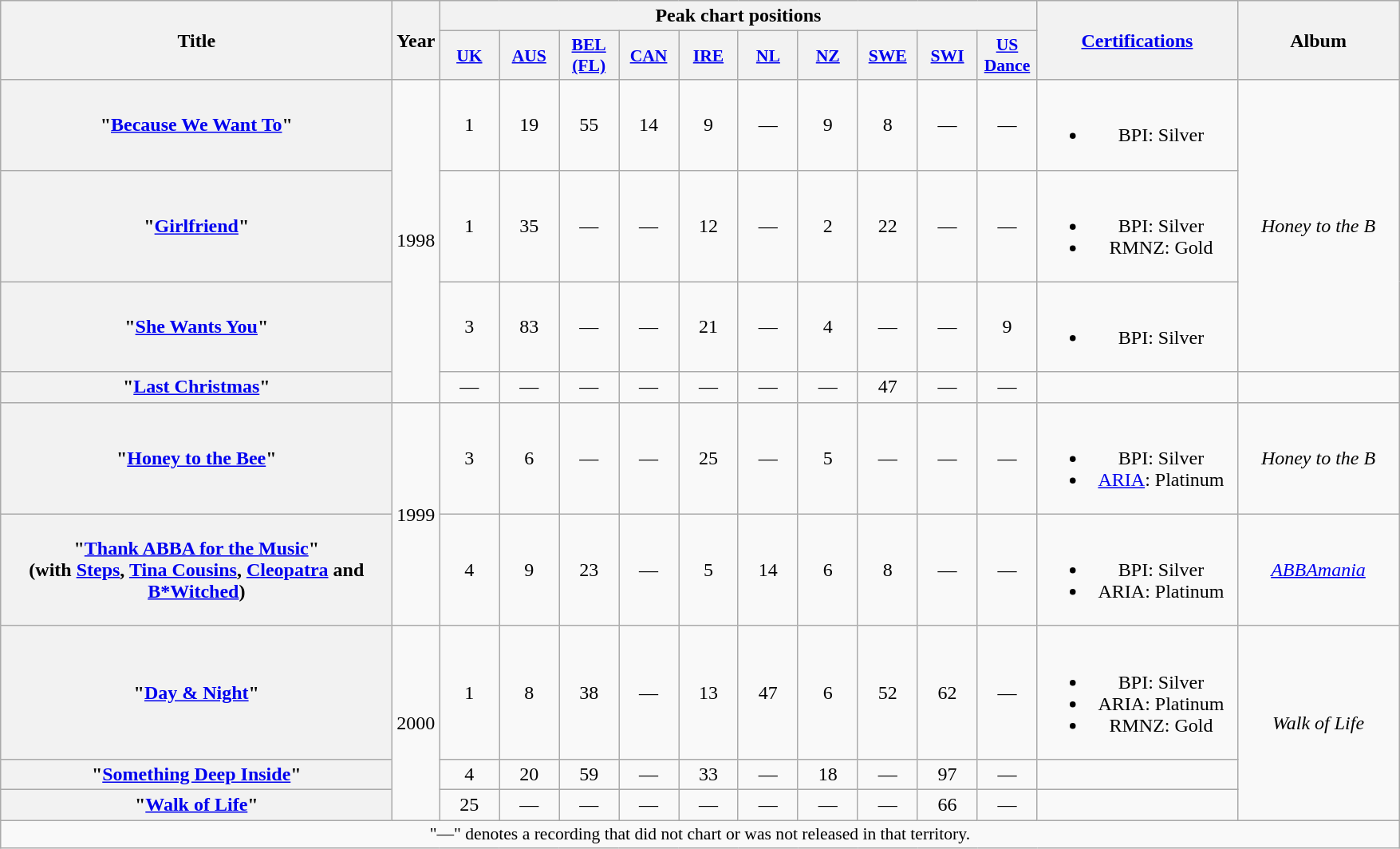<table class="wikitable plainrowheaders" style="text-align:center;" border="1">
<tr>
<th scope="col" rowspan="2" style="width:20em;">Title</th>
<th scope="col" rowspan="2">Year</th>
<th scope="col" colspan="10">Peak chart positions</th>
<th scope="col" rowspan="2" style="width:10em;"><a href='#'>Certifications</a></th>
<th scope="col" rowspan="2" style="width:8em;">Album</th>
</tr>
<tr>
<th scope="col" style="width:3em;font-size:90%;"><a href='#'>UK</a><br></th>
<th scope="col" style="width:3em;font-size:90%;"><a href='#'>AUS</a><br></th>
<th scope="col" style="width:3em;font-size:90%;"><a href='#'>BEL (FL)</a><br></th>
<th scope="col" style="width:3em;font-size:90%;"><a href='#'>CAN</a><br></th>
<th scope="col" style="width:3em;font-size:90%;"><a href='#'>IRE</a><br></th>
<th scope="col" style="width:3em;font-size:90%;"><a href='#'>NL</a><br></th>
<th scope="col" style="width:3em;font-size:90%;"><a href='#'>NZ</a><br></th>
<th scope="col" style="width:3em;font-size:90%;"><a href='#'>SWE</a><br></th>
<th scope="col" style="width:3em;font-size:90%;"><a href='#'>SWI</a><br></th>
<th scope="col" style="width:3em;font-size:90%;"><a href='#'>US Dance</a><br></th>
</tr>
<tr>
<th scope="row">"<a href='#'>Because We Want To</a>"</th>
<td rowspan="4">1998</td>
<td>1</td>
<td>19</td>
<td>55</td>
<td>14</td>
<td>9</td>
<td>—</td>
<td>9</td>
<td>8</td>
<td>—</td>
<td>—</td>
<td><br><ul><li>BPI: Silver</li></ul></td>
<td rowspan="3"><em>Honey to the B</em></td>
</tr>
<tr>
<th scope="row">"<a href='#'>Girlfriend</a>"</th>
<td>1</td>
<td>35</td>
<td>—</td>
<td>—</td>
<td>12</td>
<td>—</td>
<td>2</td>
<td>22</td>
<td>—</td>
<td>—</td>
<td><br><ul><li>BPI: Silver</li><li>RMNZ: Gold</li></ul></td>
</tr>
<tr>
<th scope="row">"<a href='#'>She Wants You</a>"</th>
<td>3</td>
<td>83</td>
<td>—</td>
<td>—</td>
<td>21</td>
<td>—</td>
<td>4</td>
<td>—</td>
<td>—</td>
<td>9</td>
<td><br><ul><li>BPI: Silver</li></ul></td>
</tr>
<tr>
<th scope="row">"<a href='#'>Last Christmas</a>"</th>
<td>—</td>
<td>—</td>
<td>—</td>
<td>—</td>
<td>—</td>
<td>—</td>
<td>—</td>
<td>47</td>
<td>—</td>
<td>—</td>
<td></td>
<td></td>
</tr>
<tr>
<th scope="row">"<a href='#'>Honey to the Bee</a>"</th>
<td rowspan="2">1999</td>
<td>3</td>
<td>6</td>
<td>—</td>
<td>—</td>
<td>25</td>
<td>—</td>
<td>5</td>
<td>—</td>
<td>—</td>
<td>—</td>
<td><br><ul><li>BPI: Silver</li><li><a href='#'>ARIA</a>: Platinum</li></ul></td>
<td><em>Honey to the B</em></td>
</tr>
<tr>
<th scope="row">"<a href='#'>Thank ABBA for the Music</a>"<br><span>(with <a href='#'>Steps</a>, <a href='#'>Tina Cousins</a>, <a href='#'>Cleopatra</a> and <a href='#'>B*Witched</a>)</span></th>
<td>4</td>
<td>9</td>
<td>23</td>
<td>—</td>
<td>5</td>
<td>14</td>
<td>6</td>
<td>8</td>
<td>—</td>
<td>—</td>
<td><br><ul><li>BPI: Silver</li><li>ARIA: Platinum</li></ul></td>
<td><em><a href='#'>ABBAmania</a></em></td>
</tr>
<tr>
<th scope="row">"<a href='#'>Day & Night</a>"</th>
<td rowspan="3">2000</td>
<td>1</td>
<td>8</td>
<td>38</td>
<td>—</td>
<td>13</td>
<td>47</td>
<td>6</td>
<td>52</td>
<td>62</td>
<td>—</td>
<td><br><ul><li>BPI: Silver</li><li>ARIA: Platinum</li><li>RMNZ: Gold</li></ul></td>
<td rowspan="3"><em>Walk of Life</em></td>
</tr>
<tr>
<th scope="row">"<a href='#'>Something Deep Inside</a>"</th>
<td>4</td>
<td>20</td>
<td>59</td>
<td>—</td>
<td>33</td>
<td>—</td>
<td>18</td>
<td>—</td>
<td>97</td>
<td>—</td>
<td></td>
</tr>
<tr>
<th scope="row">"<a href='#'>Walk of Life</a>"</th>
<td>25</td>
<td>—</td>
<td>—</td>
<td>—</td>
<td>—</td>
<td>—</td>
<td>—</td>
<td>—</td>
<td>66</td>
<td>—</td>
<td></td>
</tr>
<tr>
<td colspan="14" style="font-size:90%">"—" denotes a recording that did not chart or was not released in that territory.</td>
</tr>
</table>
